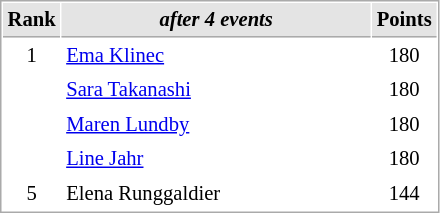<table cellspacing="1" cellpadding="3" style="border:1px solid #AAAAAA;font-size:86%">
<tr bgcolor="#E4E4E4">
<th style="border-bottom:1px solid #AAAAAA" width=10>Rank</th>
<th style="border-bottom:1px solid #AAAAAA" width=200><em>after 4 events</em></th>
<th style="border-bottom:1px solid #AAAAAA" width=20>Points</th>
</tr>
<tr>
<td align=center>1</td>
<td> <a href='#'>Ema Klinec</a></td>
<td align=center>180</td>
</tr>
<tr>
<td align=center></td>
<td> <a href='#'>Sara Takanashi</a></td>
<td align=center>180</td>
</tr>
<tr>
<td align=center></td>
<td> <a href='#'>Maren Lundby</a></td>
<td align=center>180</td>
</tr>
<tr>
<td align=center></td>
<td> <a href='#'>Line Jahr</a></td>
<td align=center>180</td>
</tr>
<tr>
<td align=center>5</td>
<td> Elena Runggaldier</td>
<td align=center>144</td>
</tr>
</table>
